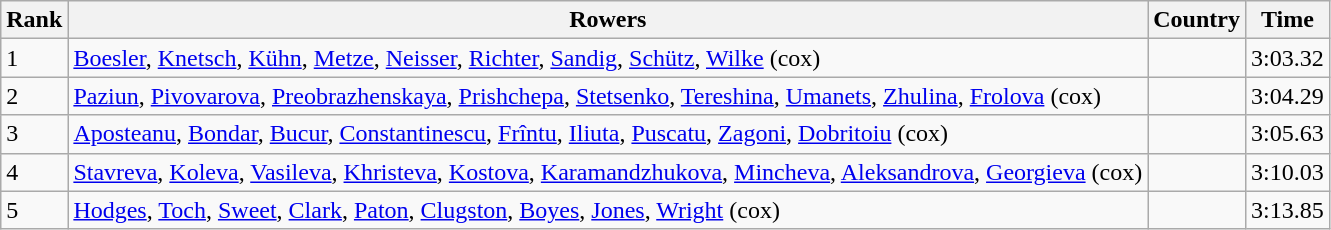<table class="wikitable">
<tr>
<th>Rank</th>
<th>Rowers</th>
<th>Country</th>
<th>Time</th>
</tr>
<tr>
<td>1</td>
<td><a href='#'>Boesler</a>, <a href='#'>Knetsch</a>, <a href='#'>Kühn</a>, <a href='#'>Metze</a>, <a href='#'>Neisser</a>, <a href='#'>Richter</a>, <a href='#'>Sandig</a>, <a href='#'>Schütz</a>, <a href='#'>Wilke</a> (cox)</td>
<td></td>
<td>3:03.32</td>
</tr>
<tr>
<td>2</td>
<td><a href='#'>Paziun</a>, <a href='#'>Pivovarova</a>, <a href='#'>Preobrazhenskaya</a>, <a href='#'>Prishchepa</a>, <a href='#'>Stetsenko</a>, <a href='#'>Tereshina</a>, <a href='#'>Umanets</a>, <a href='#'>Zhulina</a>, <a href='#'>Frolova</a> (cox)</td>
<td></td>
<td>3:04.29</td>
</tr>
<tr>
<td>3</td>
<td><a href='#'>Aposteanu</a>, <a href='#'>Bondar</a>, <a href='#'>Bucur</a>, <a href='#'>Constantinescu</a>, <a href='#'>Frîntu</a>, <a href='#'>Iliuta</a>, <a href='#'>Puscatu</a>, <a href='#'>Zagoni</a>, <a href='#'>Dobritoiu</a> (cox)</td>
<td></td>
<td>3:05.63</td>
</tr>
<tr>
<td>4</td>
<td><a href='#'>Stavreva</a>, <a href='#'>Koleva</a>, <a href='#'>Vasileva</a>, <a href='#'>Khristeva</a>, <a href='#'>Kostova</a>, <a href='#'>Karamandzhukova</a>, <a href='#'>Mincheva</a>, <a href='#'>Aleksandrova</a>, <a href='#'>Georgieva</a> (cox)</td>
<td></td>
<td>3:10.03</td>
</tr>
<tr>
<td>5</td>
<td><a href='#'>Hodges</a>, <a href='#'>Toch</a>, <a href='#'>Sweet</a>, <a href='#'>Clark</a>, <a href='#'>Paton</a>, <a href='#'>Clugston</a>, <a href='#'>Boyes</a>, <a href='#'>Jones</a>, <a href='#'>Wright</a> (cox)</td>
<td></td>
<td>3:13.85</td>
</tr>
</table>
